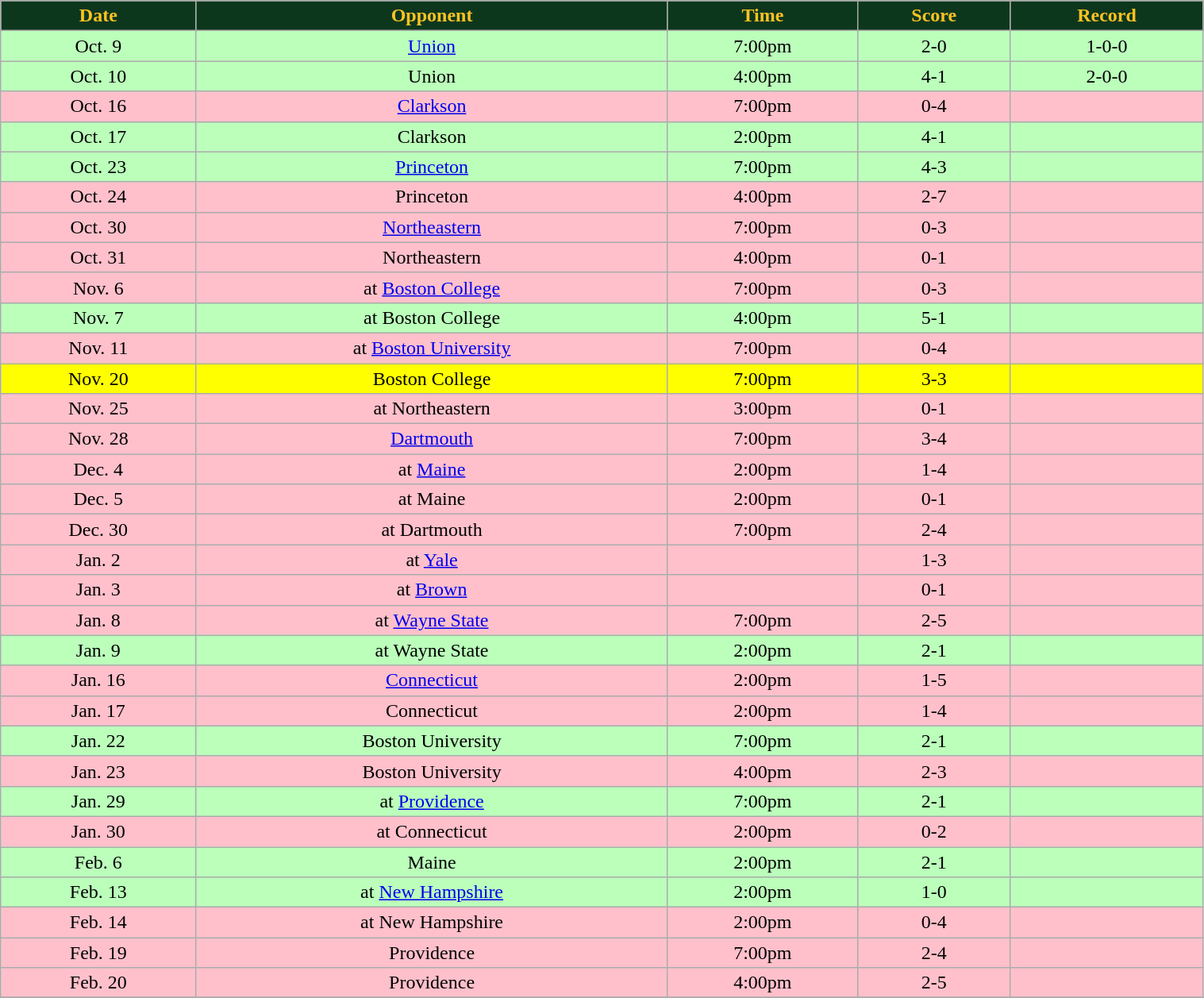<table class="wikitable" width="80%">
<tr align="center"  style="background:#0C371D;color:#ffc322;">
<td><strong>Date</strong></td>
<td><strong>Opponent</strong></td>
<td><strong>Time</strong></td>
<td><strong>Score</strong></td>
<td><strong>Record</strong></td>
</tr>
<tr align="center" bgcolor="bbffbb">
<td>Oct.	9</td>
<td><a href='#'>Union</a></td>
<td>7:00pm</td>
<td>2-0</td>
<td>1-0-0</td>
</tr>
<tr align="center" bgcolor="bbffbb">
<td>Oct.	10</td>
<td>Union</td>
<td>4:00pm</td>
<td>4-1 </td>
<td>2-0-0</td>
</tr>
<tr align="center" bgcolor="pink">
<td>Oct.	16</td>
<td><a href='#'>Clarkson</a></td>
<td>7:00pm</td>
<td>0-4</td>
<td></td>
</tr>
<tr align="center" bgcolor="bbffbb">
<td>Oct.	17</td>
<td>Clarkson</td>
<td>2:00pm</td>
<td>4-1</td>
<td></td>
</tr>
<tr align="center" bgcolor="bbffbb">
<td>Oct.	23</td>
<td><a href='#'>Princeton</a></td>
<td>7:00pm</td>
<td>4-3</td>
<td></td>
</tr>
<tr align="center" bgcolor="pink">
<td>Oct.	24</td>
<td>Princeton</td>
<td>4:00pm</td>
<td>2-7</td>
<td></td>
</tr>
<tr align="center" bgcolor="pink">
<td>Oct.	30</td>
<td><a href='#'>Northeastern</a></td>
<td>7:00pm</td>
<td>0-3</td>
<td></td>
</tr>
<tr align="center" bgcolor="pink">
<td>Oct.	31</td>
<td>Northeastern</td>
<td>4:00pm</td>
<td>0-1</td>
<td></td>
</tr>
<tr align="center" bgcolor="pink">
<td>Nov.	6</td>
<td>at <a href='#'>Boston College</a></td>
<td>7:00pm</td>
<td>0-3</td>
<td></td>
</tr>
<tr align="center" bgcolor="bbffbb">
<td>Nov.	7</td>
<td>at Boston College</td>
<td>4:00pm</td>
<td>5-1</td>
<td></td>
</tr>
<tr align="center" bgcolor="pink">
<td>Nov.	11</td>
<td>at <a href='#'>Boston University</a></td>
<td>7:00pm</td>
<td>0-4</td>
<td></td>
</tr>
<tr align="center" bgcolor="yellow">
<td>Nov.	20</td>
<td>Boston College</td>
<td>7:00pm</td>
<td>3-3</td>
<td></td>
</tr>
<tr align="center" bgcolor="pink">
<td>Nov.	25</td>
<td>at Northeastern</td>
<td>3:00pm</td>
<td>0-1</td>
<td></td>
</tr>
<tr align="center" bgcolor="pink">
<td>Nov.	28</td>
<td><a href='#'>Dartmouth</a></td>
<td>7:00pm</td>
<td>3-4</td>
<td></td>
</tr>
<tr align="center" bgcolor="pink">
<td>Dec.	4</td>
<td>at <a href='#'>Maine</a></td>
<td>2:00pm</td>
<td>1-4</td>
<td></td>
</tr>
<tr align="center" bgcolor="pink">
<td>Dec.	5</td>
<td>at Maine</td>
<td>2:00pm</td>
<td>0-1</td>
<td></td>
</tr>
<tr align="center" bgcolor="pink">
<td>Dec. 30</td>
<td>at Dartmouth</td>
<td>7:00pm</td>
<td>2-4</td>
<td></td>
</tr>
<tr align="center" bgcolor="pink">
<td>Jan.	2</td>
<td>at <a href='#'>Yale</a></td>
<td></td>
<td>1-3</td>
<td></td>
</tr>
<tr align="center" bgcolor="pink">
<td>Jan.	3</td>
<td>at <a href='#'>Brown</a></td>
<td></td>
<td>0-1</td>
<td></td>
</tr>
<tr align="center" bgcolor="pink">
<td>Jan.	8</td>
<td>at <a href='#'>Wayne State</a></td>
<td>7:00pm</td>
<td>2-5</td>
<td></td>
</tr>
<tr align="center" bgcolor="bbffbb">
<td>Jan.	9</td>
<td>at Wayne State</td>
<td>2:00pm</td>
<td>2-1</td>
<td></td>
</tr>
<tr align="center" bgcolor="pink">
<td>Jan.	16</td>
<td><a href='#'>Connecticut</a></td>
<td>2:00pm</td>
<td>1-5</td>
<td></td>
</tr>
<tr align="center" bgcolor="pink">
<td>Jan.	17</td>
<td>Connecticut</td>
<td>2:00pm</td>
<td>1-4</td>
<td></td>
</tr>
<tr align="center" bgcolor="bbffbb">
<td>Jan.	22</td>
<td>Boston University</td>
<td>7:00pm</td>
<td>2-1</td>
<td></td>
</tr>
<tr align="center" bgcolor="pink">
<td>Jan.	23</td>
<td>Boston University</td>
<td>4:00pm</td>
<td>2-3</td>
<td></td>
</tr>
<tr align="center" bgcolor="bbffbb">
<td>Jan.	29</td>
<td>at <a href='#'>Providence</a></td>
<td>7:00pm</td>
<td>2-1</td>
<td></td>
</tr>
<tr align="center" bgcolor="pink">
<td>Jan.	30</td>
<td>at Connecticut</td>
<td>2:00pm</td>
<td>0-2</td>
<td></td>
</tr>
<tr align="center" bgcolor="bbffbb">
<td>Feb.	6</td>
<td>Maine</td>
<td>2:00pm</td>
<td>2-1</td>
<td></td>
</tr>
<tr align="center" bgcolor="bbffbb">
<td>Feb.	13</td>
<td>at <a href='#'>New Hampshire</a></td>
<td>2:00pm</td>
<td>1-0</td>
<td></td>
</tr>
<tr align="center" bgcolor="pink">
<td>Feb.	14</td>
<td>at New Hampshire</td>
<td>2:00pm</td>
<td>0-4</td>
<td></td>
</tr>
<tr align="center" bgcolor="pink">
<td>Feb.	19</td>
<td>Providence</td>
<td>7:00pm</td>
<td>2-4</td>
<td></td>
</tr>
<tr align="center" bgcolor="pink">
<td>Feb.	20</td>
<td>Providence</td>
<td>4:00pm</td>
<td>2-5</td>
<td></td>
</tr>
<tr align="center" bgcolor="">
</tr>
</table>
